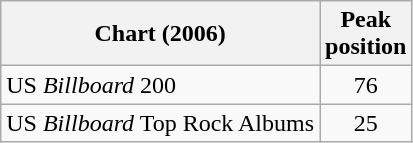<table class="wikitable">
<tr>
<th>Chart (2006)</th>
<th>Peak<br>position</th>
</tr>
<tr>
<td>US <em>Billboard</em> 200</td>
<td style="text-align:center;">76</td>
</tr>
<tr>
<td>US <em>Billboard</em> Top Rock Albums</td>
<td style="text-align:center;">25</td>
</tr>
</table>
